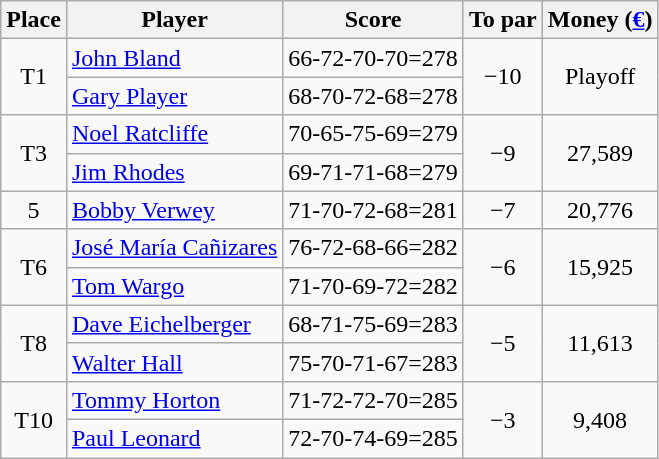<table class="wikitable">
<tr>
<th>Place</th>
<th>Player</th>
<th>Score</th>
<th>To par</th>
<th>Money (<a href='#'>€</a>)</th>
</tr>
<tr>
<td rowspan="2" align=center>T1</td>
<td> <a href='#'>John Bland</a></td>
<td>66-72-70-70=278</td>
<td rowspan="2" align=center>−10</td>
<td rowspan="2" align=center>Playoff</td>
</tr>
<tr>
<td> <a href='#'>Gary Player</a></td>
<td>68-70-72-68=278</td>
</tr>
<tr>
<td rowspan="2" style="text-align:center;">T3</td>
<td> <a href='#'>Noel Ratcliffe</a></td>
<td>70-65-75-69=279</td>
<td rowspan="2" style="text-align:center;">−9</td>
<td rowspan="2" style="text-align:center;">27,589</td>
</tr>
<tr>
<td> <a href='#'>Jim Rhodes</a></td>
<td>69-71-71-68=279</td>
</tr>
<tr>
<td style="text-align:center;">5</td>
<td> <a href='#'>Bobby Verwey</a></td>
<td>71-70-72-68=281</td>
<td align=center>−7</td>
<td align=center>20,776</td>
</tr>
<tr>
<td rowspan="2" align=center>T6</td>
<td> <a href='#'>José María Cañizares</a></td>
<td>76-72-68-66=282</td>
<td rowspan="2" align=center>−6</td>
<td rowspan="2" align=center>15,925</td>
</tr>
<tr>
<td> <a href='#'>Tom Wargo</a></td>
<td>71-70-69-72=282</td>
</tr>
<tr>
<td rowspan="2" align=center>T8</td>
<td> <a href='#'>Dave Eichelberger</a></td>
<td>68-71-75-69=283</td>
<td rowspan="2" align=center>−5</td>
<td rowspan="2" align=center>11,613</td>
</tr>
<tr>
<td> <a href='#'>Walter Hall</a></td>
<td>75-70-71-67=283</td>
</tr>
<tr>
<td rowspan="2" align=center>T10</td>
<td> <a href='#'>Tommy Horton</a></td>
<td>71-72-72-70=285</td>
<td rowspan="2" align=center>−3</td>
<td rowspan="2" align=center>9,408</td>
</tr>
<tr>
<td> <a href='#'>Paul Leonard</a></td>
<td>72-70-74-69=285</td>
</tr>
</table>
